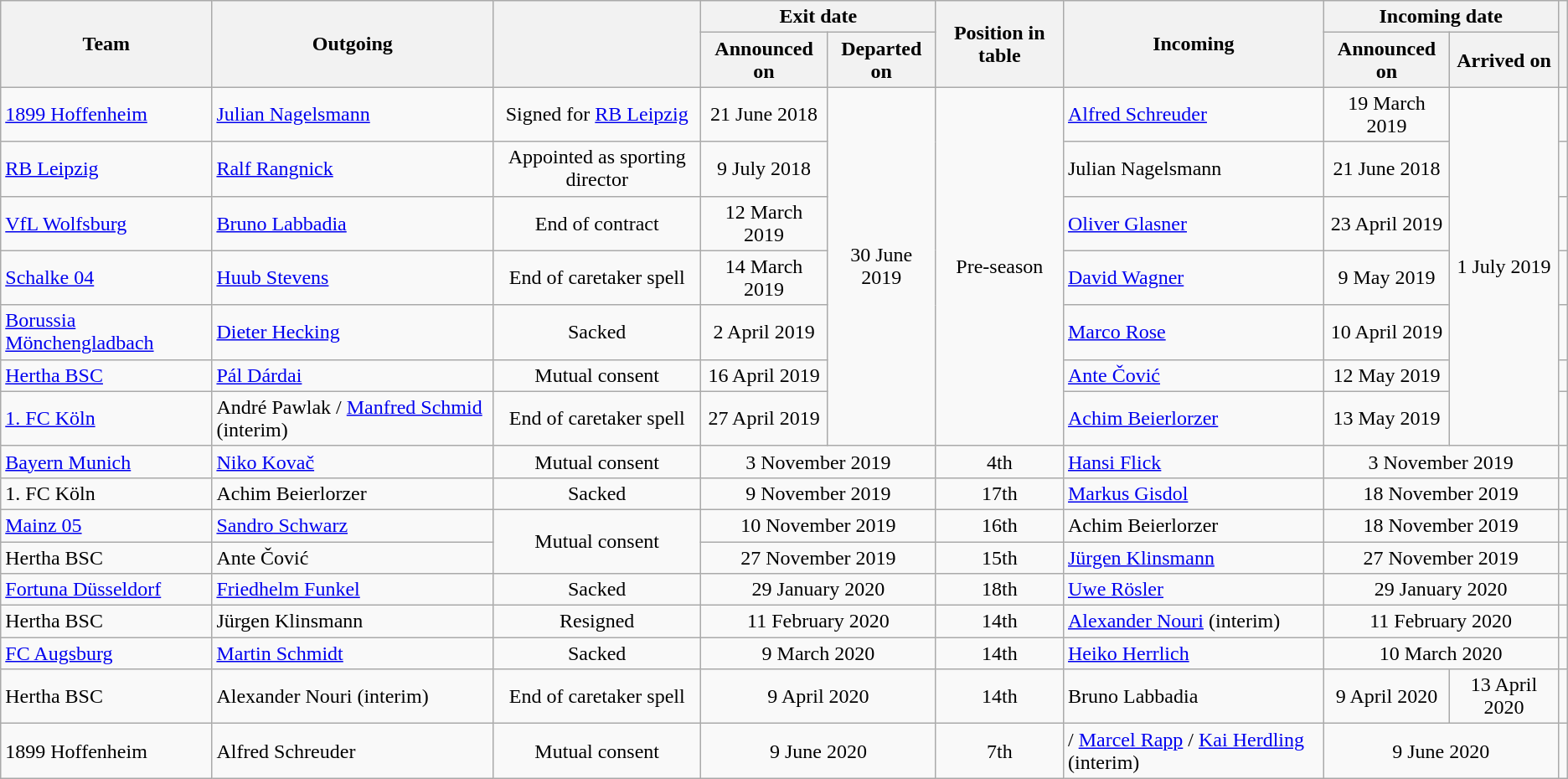<table class="wikitable sortable" style="text-align:center">
<tr>
<th rowspan="2">Team</th>
<th rowspan="2">Outgoing</th>
<th rowspan="2"></th>
<th colspan="2">Exit date</th>
<th rowspan="2">Position in table</th>
<th rowspan="2">Incoming</th>
<th colspan="2">Incoming date</th>
<th rowspan="2"></th>
</tr>
<tr>
<th>Announced on</th>
<th>Departed on</th>
<th>Announced on</th>
<th>Arrived on</th>
</tr>
<tr>
<td align="left"><a href='#'>1899 Hoffenheim</a></td>
<td align="left"> <a href='#'>Julian Nagelsmann</a></td>
<td>Signed for <a href='#'>RB Leipzig</a></td>
<td>21 June 2018</td>
<td rowspan="7">30 June 2019</td>
<td rowspan="7">Pre-season</td>
<td align="left"> <a href='#'>Alfred Schreuder</a></td>
<td>19 March 2019</td>
<td rowspan="7">1 July 2019</td>
<td></td>
</tr>
<tr>
<td align="left"><a href='#'>RB Leipzig</a></td>
<td align="left"> <a href='#'>Ralf Rangnick</a></td>
<td>Appointed as sporting director</td>
<td>9 July 2018</td>
<td align="left"> Julian Nagelsmann</td>
<td>21 June 2018</td>
<td></td>
</tr>
<tr>
<td align="left"><a href='#'>VfL Wolfsburg</a></td>
<td align="left"> <a href='#'>Bruno Labbadia</a></td>
<td>End of contract</td>
<td>12 March 2019</td>
<td align="left"> <a href='#'>Oliver Glasner</a></td>
<td>23 April 2019</td>
<td></td>
</tr>
<tr>
<td align="left"><a href='#'>Schalke 04</a></td>
<td align="left"> <a href='#'>Huub Stevens</a></td>
<td>End of caretaker spell</td>
<td>14 March 2019</td>
<td align="left"> <a href='#'>David Wagner</a></td>
<td>9 May 2019</td>
<td></td>
</tr>
<tr>
<td align="left"><a href='#'>Borussia Mönchengladbach</a></td>
<td align="left"> <a href='#'>Dieter Hecking</a></td>
<td>Sacked</td>
<td>2 April 2019</td>
<td align="left"> <a href='#'>Marco Rose</a></td>
<td>10 April 2019</td>
<td></td>
</tr>
<tr>
<td align="left"><a href='#'>Hertha BSC</a></td>
<td align="left"> <a href='#'>Pál Dárdai</a></td>
<td>Mutual consent</td>
<td>16 April 2019</td>
<td align="left"> <a href='#'>Ante Čović</a></td>
<td>12 May 2019</td>
<td></td>
</tr>
<tr>
<td align="left"><a href='#'>1. FC Köln</a></td>
<td align="left"> André Pawlak /  <a href='#'>Manfred Schmid</a> (interim)</td>
<td>End of caretaker spell</td>
<td>27 April 2019</td>
<td align="left"> <a href='#'>Achim Beierlorzer</a></td>
<td>13 May 2019</td>
<td></td>
</tr>
<tr>
<td align="left"><a href='#'>Bayern Munich</a></td>
<td align="left"> <a href='#'>Niko Kovač</a></td>
<td>Mutual consent</td>
<td colspan="2">3 November 2019</td>
<td>4th</td>
<td align="left"> <a href='#'>Hansi Flick</a></td>
<td colspan="2">3 November 2019</td>
<td></td>
</tr>
<tr>
<td align="left">1. FC Köln</td>
<td align="left"> Achim Beierlorzer</td>
<td>Sacked</td>
<td colspan="2">9 November 2019</td>
<td>17th</td>
<td align="left"> <a href='#'>Markus Gisdol</a></td>
<td colspan="2">18 November 2019</td>
<td></td>
</tr>
<tr>
<td align="left"><a href='#'>Mainz 05</a></td>
<td align="left"> <a href='#'>Sandro Schwarz</a></td>
<td rowspan="2">Mutual consent</td>
<td colspan="2">10 November 2019</td>
<td>16th</td>
<td align="left"> Achim Beierlorzer</td>
<td colspan="2">18 November 2019</td>
<td></td>
</tr>
<tr>
<td align="left">Hertha BSC</td>
<td align="left"> Ante Čović</td>
<td colspan="2">27 November 2019</td>
<td>15th</td>
<td align="left"> <a href='#'>Jürgen Klinsmann</a></td>
<td colspan="2">27 November 2019</td>
<td></td>
</tr>
<tr>
<td align="left"><a href='#'>Fortuna Düsseldorf</a></td>
<td align="left"> <a href='#'>Friedhelm Funkel</a></td>
<td>Sacked</td>
<td colspan="2">29 January 2020</td>
<td>18th</td>
<td align="left"> <a href='#'>Uwe Rösler</a></td>
<td colspan="2">29 January 2020</td>
<td></td>
</tr>
<tr>
<td align="left">Hertha BSC</td>
<td align="left"> Jürgen Klinsmann</td>
<td>Resigned</td>
<td colspan="2">11 February 2020</td>
<td>14th</td>
<td align="left"> <a href='#'>Alexander Nouri</a> (interim)</td>
<td colspan="2">11 February 2020</td>
<td></td>
</tr>
<tr>
<td align="left"><a href='#'>FC Augsburg</a></td>
<td align="left"> <a href='#'>Martin Schmidt</a></td>
<td>Sacked</td>
<td colspan="2">9 March 2020</td>
<td>14th</td>
<td align="left"> <a href='#'>Heiko Herrlich</a></td>
<td colspan="2">10 March 2020</td>
<td></td>
</tr>
<tr>
<td align="left">Hertha BSC</td>
<td align="left"> Alexander Nouri (interim)</td>
<td>End of caretaker spell</td>
<td colspan="2">9 April 2020</td>
<td>14th</td>
<td align="left"> Bruno Labbadia</td>
<td>9 April 2020</td>
<td>13 April 2020</td>
<td></td>
</tr>
<tr>
<td align="left">1899 Hoffenheim</td>
<td align="left"> Alfred Schreuder</td>
<td>Mutual consent</td>
<td colspan="2">9 June 2020</td>
<td>7th</td>
<td align="left">  /  <a href='#'>Marcel Rapp</a> /  <a href='#'>Kai Herdling</a> (interim)</td>
<td colspan="2">9 June 2020</td>
<td></td>
</tr>
</table>
